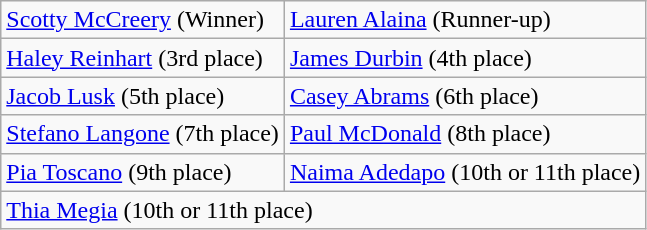<table class="wikitable">
<tr>
<td><a href='#'>Scotty McCreery</a> (Winner)</td>
<td><a href='#'>Lauren Alaina</a> (Runner-up)</td>
</tr>
<tr>
<td><a href='#'>Haley Reinhart</a> (3rd place)</td>
<td><a href='#'>James Durbin</a> (4th place)</td>
</tr>
<tr>
<td><a href='#'>Jacob Lusk</a> (5th place)</td>
<td><a href='#'>Casey Abrams</a> (6th place)</td>
</tr>
<tr>
<td><a href='#'>Stefano Langone</a> (7th place)</td>
<td><a href='#'>Paul McDonald</a> (8th place)</td>
</tr>
<tr>
<td><a href='#'>Pia Toscano</a> (9th place)</td>
<td><a href='#'>Naima Adedapo</a> (10th or 11th place)</td>
</tr>
<tr>
<td colspan="2"><a href='#'>Thia Megia</a> (10th or 11th place)</td>
</tr>
</table>
